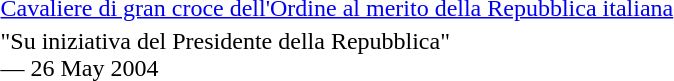<table>
<tr>
<td rowspan=2 style="width:60px; vertical-align:top;"></td>
<td><a href='#'>Cavaliere di gran croce dell'Ordine al merito della Repubblica italiana</a></td>
</tr>
<tr>
<td>"Su iniziativa del Presidente della Repubblica"<br>— 26 May 2004</td>
</tr>
</table>
